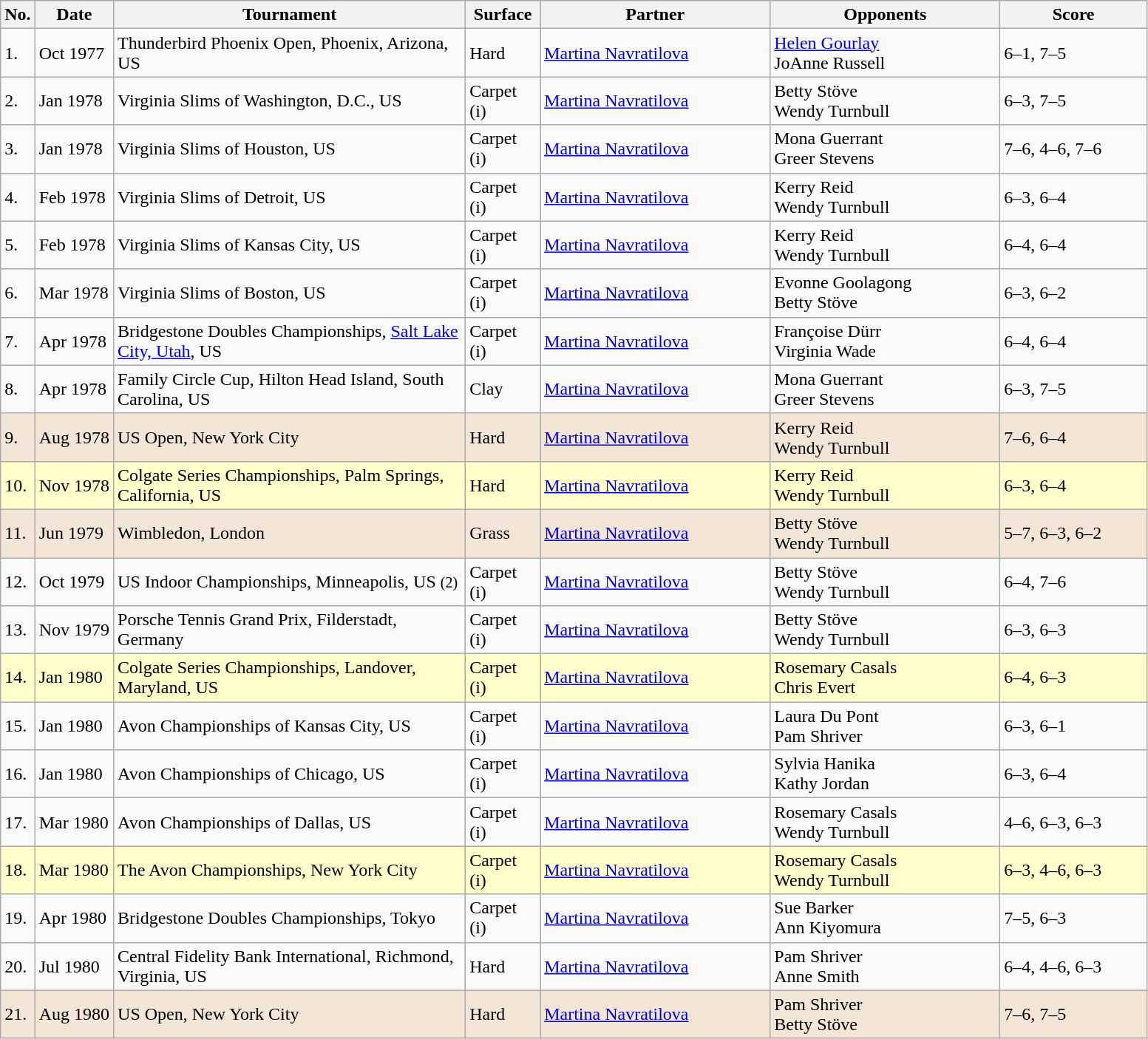<table class="sortable wikitable">
<tr>
<th>No.</th>
<th>Date</th>
<th width=310>Tournament</th>
<th width=60>Surface</th>
<th width=200>Partner</th>
<th width=200>Opponents</th>
<th width=125 class="unsortable">Score</th>
</tr>
<tr>
<td>1.</td>
<td>Oct 1977</td>
<td>Thunderbird Phoenix Open, Phoenix, Arizona, US</td>
<td>Hard</td>
<td> <a href='#'>Martina Navratilova</a></td>
<td> <a href='#'>Helen Gourlay</a><br> JoAnne Russell</td>
<td>6–1, 7–5</td>
</tr>
<tr>
<td>2.</td>
<td>Jan 1978</td>
<td>Virginia Slims of Washington, D.C., US</td>
<td>Carpet (i)</td>
<td> <a href='#'>Martina Navratilova</a></td>
<td> Betty Stöve<br> Wendy Turnbull</td>
<td>6–3, 7–5</td>
</tr>
<tr>
<td>3.</td>
<td>Jan 1978</td>
<td>Virginia Slims of Houston, US</td>
<td>Carpet (i)</td>
<td> <a href='#'>Martina Navratilova</a></td>
<td> Mona Guerrant<br> Greer Stevens</td>
<td>7–6, 4–6, 7–6</td>
</tr>
<tr>
<td>4.</td>
<td>Feb 1978</td>
<td>Virginia Slims of Detroit, US</td>
<td>Carpet (i)</td>
<td> <a href='#'>Martina Navratilova</a></td>
<td> Kerry Reid<br> Wendy Turnbull</td>
<td>6–3, 6–4</td>
</tr>
<tr>
<td>5.</td>
<td>Feb 1978</td>
<td>Virginia Slims of Kansas City, US</td>
<td>Carpet (i)</td>
<td> <a href='#'>Martina Navratilova</a></td>
<td> Kerry Reid<br> Wendy Turnbull</td>
<td>6–4, 6–4</td>
</tr>
<tr>
<td>6.</td>
<td>Mar 1978</td>
<td>Virginia Slims of Boston, US</td>
<td>Carpet (i)</td>
<td> <a href='#'>Martina Navratilova</a></td>
<td> Evonne Goolagong<br> Betty Stöve</td>
<td>6–3, 6–2</td>
</tr>
<tr>
<td>7.</td>
<td>Apr 1978</td>
<td>Bridgestone Doubles Championships, <a href='#'>Salt Lake City, Utah</a>, US</td>
<td>Carpet (i)</td>
<td> <a href='#'>Martina Navratilova</a></td>
<td> Françoise Dürr<br> Virginia Wade</td>
<td>6–4, 6–4</td>
</tr>
<tr>
<td>8.</td>
<td>Apr 1978</td>
<td>Family Circle Cup, Hilton Head Island, South Carolina, US</td>
<td>Clay</td>
<td> <a href='#'>Martina Navratilova</a></td>
<td> Mona Guerrant<br> Greer Stevens</td>
<td>6–3, 7–5</td>
</tr>
<tr style="background:#f3e6d7;">
<td>9.</td>
<td>Aug 1978</td>
<td>US Open, New York City</td>
<td>Hard</td>
<td> <a href='#'>Martina Navratilova</a></td>
<td> Kerry Reid<br> Wendy Turnbull</td>
<td>7–6, 6–4</td>
</tr>
<tr style="background:#ffffcc;">
<td>10.</td>
<td>Nov 1978</td>
<td>Colgate Series Championships, Palm Springs, California, US</td>
<td>Hard</td>
<td> <a href='#'>Martina Navratilova</a></td>
<td> Kerry Reid<br> Wendy Turnbull</td>
<td>6–3, 6–4</td>
</tr>
<tr style="background:#f3e6d7;">
<td>11.</td>
<td>Jun 1979</td>
<td>Wimbledon, London</td>
<td>Grass</td>
<td> <a href='#'>Martina Navratilova</a></td>
<td> Betty Stöve<br> Wendy Turnbull</td>
<td>5–7, 6–3, 6–2</td>
</tr>
<tr>
<td>12.</td>
<td>Oct 1979</td>
<td>US Indoor Championships, Minneapolis, US <small>(2)</small></td>
<td>Carpet (i)</td>
<td> <a href='#'>Martina Navratilova</a></td>
<td> Betty Stöve<br> Wendy Turnbull</td>
<td>6–4, 7–6</td>
</tr>
<tr>
<td>13.</td>
<td>Nov 1979</td>
<td>Porsche Tennis Grand Prix, Filderstadt, Germany</td>
<td>Carpet (i)</td>
<td> <a href='#'>Martina Navratilova</a></td>
<td> Betty Stöve<br> Wendy Turnbull</td>
<td>6–3, 6–3</td>
</tr>
<tr style="background:#ffffcc;">
<td>14.</td>
<td>Jan 1980</td>
<td>Colgate Series Championships, Landover, Maryland, US</td>
<td>Carpet (i)</td>
<td> <a href='#'>Martina Navratilova</a></td>
<td> Rosemary Casals<br> Chris Evert</td>
<td>6–4, 6–3</td>
</tr>
<tr>
<td>15.</td>
<td>Jan 1980</td>
<td>Avon Championships of Kansas City, US</td>
<td>Carpet (i)</td>
<td> <a href='#'>Martina Navratilova</a></td>
<td> Laura Du Pont<br> Pam Shriver</td>
<td>6–3, 6–1</td>
</tr>
<tr>
<td>16.</td>
<td>Jan 1980</td>
<td>Avon Championships of Chicago, US</td>
<td>Carpet (i)</td>
<td> <a href='#'>Martina Navratilova</a></td>
<td> Sylvia Hanika<br> Kathy Jordan</td>
<td>6–3, 6–4</td>
</tr>
<tr>
<td>17.</td>
<td>Mar 1980</td>
<td>Avon Championships of Dallas, US</td>
<td>Carpet (i)</td>
<td> <a href='#'>Martina Navratilova</a></td>
<td> Rosemary Casals<br> Wendy Turnbull</td>
<td>4–6, 6–3, 6–3</td>
</tr>
<tr style="background:#ffffcc;">
<td>18.</td>
<td>Mar 1980</td>
<td>The Avon Championships, New York City</td>
<td>Carpet (i)</td>
<td> <a href='#'>Martina Navratilova</a></td>
<td> Rosemary Casals<br> Wendy Turnbull</td>
<td>6–3, 4–6, 6–3</td>
</tr>
<tr>
<td>19.</td>
<td>Apr 1980</td>
<td>Bridgestone Doubles Championships, Tokyo</td>
<td>Carpet (i)</td>
<td> <a href='#'>Martina Navratilova</a></td>
<td> Sue Barker<br> Ann Kiyomura</td>
<td>7–5, 6–3</td>
</tr>
<tr>
<td>20.</td>
<td>Jul 1980</td>
<td>Central Fidelity Bank International, Richmond, Virginia, US</td>
<td>Hard</td>
<td> <a href='#'>Martina Navratilova</a></td>
<td> Pam Shriver<br> Anne Smith</td>
<td>6–4, 4–6, 6–3</td>
</tr>
<tr style="background:#f3e6d7;">
<td>21.</td>
<td>Aug 1980</td>
<td>US Open, New York City</td>
<td>Hard</td>
<td> <a href='#'>Martina Navratilova</a></td>
<td> Pam Shriver<br> Betty Stöve</td>
<td>7–6, 7–5</td>
</tr>
</table>
